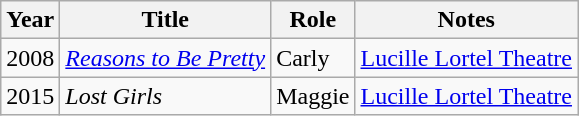<table class="wikitable sortable">
<tr>
<th>Year</th>
<th>Title</th>
<th>Role</th>
<th>Notes</th>
</tr>
<tr>
<td>2008</td>
<td><em><a href='#'>Reasons to Be Pretty</a></em></td>
<td>Carly</td>
<td><a href='#'>Lucille Lortel Theatre</a></td>
</tr>
<tr>
<td>2015</td>
<td><em>Lost Girls</em></td>
<td>Maggie</td>
<td><a href='#'>Lucille Lortel Theatre</a></td>
</tr>
</table>
